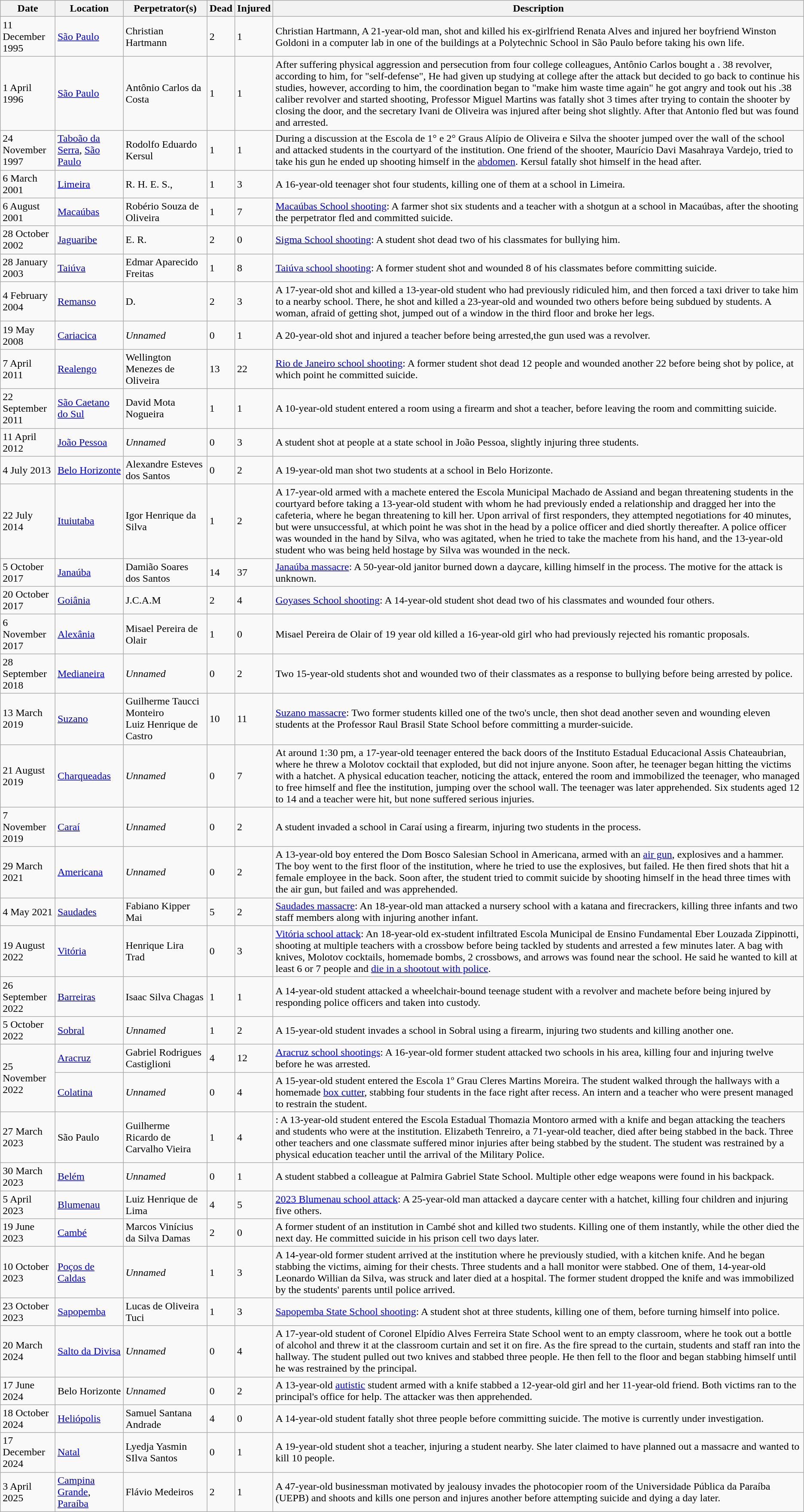<table class="wikitable sortable">
<tr>
<th>Date</th>
<th>Location</th>
<th style="with:100px">Perpetrator(s)</th>
<th>Dead</th>
<th>Injured</th>
<th>Description</th>
</tr>
<tr>
<td>11 December 1995</td>
<td><a href='#'>São Paulo</a></td>
<td>Christian Hartmann</td>
<td>2</td>
<td>1</td>
<td>Christian Hartmann, A 21-year-old man, shot and killed his ex-girlfriend Renata Alves and injured her boyfriend Winston Goldoni in a computer lab in one of the buildings at a Polytechnic School in São Paulo before taking his own life.</td>
</tr>
<tr>
<td>1 April 1996</td>
<td><a href='#'>São Paulo</a></td>
<td>Antônio Carlos da Costa</td>
<td>1</td>
<td>1</td>
<td>After suffering physical aggression and persecution from four college colleagues, Antônio Carlos bought a . 38 revolver, according to him, for "self-defense", He had given up studying at college after the attack but decided to go back to continue his studies, however, according to him, the coordination began to "make him waste time again" he got angry and took out his .38 caliber revolver and started shooting, Professor Miguel Martins was fatally shot 3 times after trying to contain the shooter by closing the door, and the secretary Ivani de Oliveira was injured after being shot slightly. After that Antonio fled but was found and arrested.</td>
</tr>
<tr>
<td>24 November  1997</td>
<td><a href='#'>Taboão da Serra</a>, <a href='#'>São Paulo</a></td>
<td>Rodolfo Eduardo Kersul</td>
<td>1</td>
<td>1</td>
<td>During a discussion at the Escola de 1° e 2° Graus Alípio de Oliveira e Silva the shooter jumped over the wall of the school and attacked students in the courtyard of the institution. One friend of the shooter, Maurício Davi Masahraya Vardejo, tried to take his gun he ended up shooting himself in the <a href='#'>abdomen</a>. Kersul fatally shot himself in the head after.</td>
</tr>
<tr>
<td>6 March 2001</td>
<td><a href='#'>Limeira</a></td>
<td>R. H. E. S.,</td>
<td>1</td>
<td>3</td>
<td>A 16-year-old teenager shot four students, killing one of them at a school in Limeira.</td>
</tr>
<tr>
<td>6 August 2001</td>
<td><a href='#'>Macaúbas</a></td>
<td>Robério Souza de Oliveira</td>
<td>1</td>
<td>7</td>
<td><a href='#'>Macaúbas School shooting</a>: A farmer shot six students and a teacher with a shotgun at a school in Macaúbas, after the shooting the perpetrator fled and committed suicide.</td>
</tr>
<tr>
<td>28 October 2002</td>
<td><a href='#'>Jaguaribe</a></td>
<td>E. R.</td>
<td>2</td>
<td>0</td>
<td><a href='#'>Sigma School shooting</a>: A student shot dead two of his classmates for bullying him.</td>
</tr>
<tr>
<td>28 January 2003</td>
<td><a href='#'>Taiúva</a></td>
<td>Edmar Aparecido Freitas</td>
<td>1</td>
<td>8</td>
<td><a href='#'>Taiúva school shooting</a>: A former student shot and wounded 8 of his classmates before committing suicide.</td>
</tr>
<tr>
<td>4 February 2004</td>
<td><a href='#'>Remanso</a></td>
<td>D.</td>
<td>2</td>
<td>3</td>
<td>A 17-year-old shot and killed a 13-year-old student who had previously ridiculed him, and then forced a taxi driver to take him to a nearby school. There, he shot and killed a 23-year-old and wounded two others before being subdued by students. A woman, afraid of getting shot, jumped out of a window in the third floor and broke her legs.</td>
</tr>
<tr>
<td>19 May 2008</td>
<td><a href='#'>Cariacica</a></td>
<td><em>Unnamed</em></td>
<td>0</td>
<td>1</td>
<td>A 20-year-old shot and injured a teacher before being arrested,the gun used was a revolver.</td>
</tr>
<tr>
<td>7 April 2011</td>
<td><a href='#'>Realengo</a></td>
<td>Wellington Menezes de Oliveira</td>
<td>13</td>
<td>22</td>
<td><a href='#'>Rio de Janeiro school shooting</a>: A former student shot dead 12 people and wounded another 22 before being shot by police, at which point he committed suicide.</td>
</tr>
<tr>
<td>22 September 2011</td>
<td><a href='#'>São Caetano do Sul</a></td>
<td>David Mota Nogueira</td>
<td>1</td>
<td>1</td>
<td>A 10-year-old student entered a room using a firearm and shot a teacher, before leaving the room and committing suicide.</td>
</tr>
<tr>
<td>11 April 2012</td>
<td><a href='#'>João Pessoa</a></td>
<td><em>Unnamed</em></td>
<td>0</td>
<td>3</td>
<td>A student shot at people at a state school in João Pessoa, slightly injuring three students.</td>
</tr>
<tr>
<td>4 July 2013</td>
<td><a href='#'>Belo Horizonte</a></td>
<td>Alexandre Esteves dos Santos</td>
<td>0</td>
<td>2</td>
<td>A 19-year-old man shot two students at a school in Belo Horizonte.</td>
</tr>
<tr>
<td>22 July 2014</td>
<td><a href='#'>Ituiutaba</a></td>
<td>Igor Henrique da Silva</td>
<td>1</td>
<td>2</td>
<td>A 17-year-old armed with a machete entered the Escola Municipal Machado de Assiand and began threatening students in the courtyard before taking a 13-year-old student with whom he had previously ended a relationship and dragged her into the cafeteria, where he began threatening to kill her. Upon arrival of first responders, they attempted negotiations for 40 minutes, but were unsuccessful, at which point he was shot in the head by a police officer and died shortly thereafter. A police officer was wounded in the hand by Silva, who was agitated, when he tried to take the machete from his hand, and the 13-year-old student who was being held hostage by Silva was wounded in the neck.</td>
</tr>
<tr>
<td>5 October 2017</td>
<td><a href='#'>Janaúba</a></td>
<td>Damião Soares dos Santos</td>
<td>14</td>
<td>37</td>
<td><a href='#'>Janaúba massacre</a>: A 50-year-old janitor burned down a daycare, killing himself in the process. The motive for the attack is unknown.</td>
</tr>
<tr>
<td>20 October 2017</td>
<td><a href='#'>Goiânia</a></td>
<td>J.C.A.M</td>
<td>2</td>
<td>4</td>
<td><a href='#'>Goyases School shooting</a>: A 14-year-old student shot dead two of his classmates and wounded four others.</td>
</tr>
<tr>
<td>6 November 2017</td>
<td><a href='#'>Alexânia</a></td>
<td>Misael Pereira de Olair</td>
<td>1</td>
<td>0</td>
<td>Misael Pereira de Olair of 19 year old  killed a 16-year-old girl who had previously rejected his romantic proposals.</td>
</tr>
<tr>
<td>28 September 2018</td>
<td><a href='#'>Medianeira</a></td>
<td><em>Unnamed</em></td>
<td>0</td>
<td>2</td>
<td>Two 15-year-old students shot and wounded two of their classmates as a response to bullying before being arrested by police.</td>
</tr>
<tr>
<td>13 March 2019</td>
<td><a href='#'>Suzano</a></td>
<td>Guilherme Taucci Monteiro<br>Luiz Henrique de Castro</td>
<td>10</td>
<td>11</td>
<td><a href='#'>Suzano massacre</a>: Two former students killed one of the two's uncle, then shot dead another seven and wounding eleven students at the Professor Raul Brasil State School before committing a murder-suicide.</td>
</tr>
<tr>
<td>21 August 2019</td>
<td><a href='#'>Charqueadas</a></td>
<td><em>Unnamed</em></td>
<td>0</td>
<td>7</td>
<td>At around 1:30 pm, a 17-year-old teenager entered the back doors of the Instituto Estadual Educacional Assis Chateaubrian, where he threw a Molotov cocktail that exploded, but did not injure anyone. Soon after, he teenager began hitting the victims with a hatchet. A physical education teacher, noticing the attack, entered the room and immobilized the teenager, who managed to free himself and flee the institution, jumping over the school wall. The teenager was later apprehended. Six students aged 12 to 14 and a teacher were hit, but none suffered serious injuries.</td>
</tr>
<tr>
<td>7 November 2019</td>
<td><a href='#'>Caraí</a></td>
<td><em>Unnamed</em></td>
<td>0</td>
<td>2</td>
<td>A student invaded a school in Caraí using a firearm, injuring two students in the process.</td>
</tr>
<tr>
<td>29 March 2021</td>
<td><a href='#'>Americana</a></td>
<td><em>Unnamed</em></td>
<td>0</td>
<td>2</td>
<td>A 13-year-old boy entered the Dom Bosco Salesian School in Americana, armed with an <a href='#'>air gun</a>, explosives and a hammer. The boy went to the first floor of the institution, where he tried to use the explosives, but failed. He then fired shots that hit a female employee in the back. Soon after, the student tried to commit suicide by shooting himself in the head three times with the air gun, but failed and was apprehended.</td>
</tr>
<tr>
<td>4 May 2021</td>
<td><a href='#'>Saudades</a></td>
<td>Fabiano Kipper Mai</td>
<td>5</td>
<td>2</td>
<td><a href='#'>Saudades massacre</a>: An 18-year-old man attacked a nursery school with a katana and firecrackers, killing three infants and two staff members along with injuring another infant.</td>
</tr>
<tr>
<td>19 August 2022</td>
<td><a href='#'>Vitória</a></td>
<td>Henrique Lira Trad</td>
<td>0</td>
<td>3</td>
<td><a href='#'>Vitória school attack</a>: An 18-year-old ex-student infiltrated Escola Municipal de Ensino Fundamental Eber Louzada Zippinotti, shooting at multiple teachers with a crossbow before being tackled by students and arrested a few minutes later. A bag with knives, Molotov cocktails, homemade bombs, 2 crossbows, and arrows was found near the school. He said he wanted to kill at least 6 or 7 people and <a href='#'>die in a shootout with police</a>.</td>
</tr>
<tr>
<td>26 September 2022</td>
<td><a href='#'>Barreiras</a></td>
<td>Isaac Silva Chagas</td>
<td>1</td>
<td>1</td>
<td>A 14-year-old student attacked a wheelchair-bound teenage student with a revolver and machete before being injured by responding police officers and taken into custody.</td>
</tr>
<tr>
<td>5 October 2022</td>
<td><a href='#'>Sobral</a></td>
<td><em>Unnamed</em></td>
<td>1</td>
<td>2</td>
<td>A 15-year-old student invades a school in Sobral using a firearm, injuring two students and killing another one.</td>
</tr>
<tr>
<td rowspan="2">25 November 2022</td>
<td><a href='#'>Aracruz</a></td>
<td>Gabriel Rodrigues Castiglioni</td>
<td>4</td>
<td>12</td>
<td><a href='#'>Aracruz school shootings</a>: A 16-year-old former student attacked two schools in his area, killing four and injuring  twelve before he was arrested.</td>
</tr>
<tr>
<td><a href='#'>Colatina</a></td>
<td><em>Unnamed</em></td>
<td>0</td>
<td>4</td>
<td>A 15-year-old student entered the Escola 1º Grau Cleres Martins Moreira. The student walked through the hallways with a homemade <a href='#'>box cutter</a>, stabbing four students in the face right after recess. An intern and a teacher who were present managed to restrain the student.</td>
</tr>
<tr>
<td>27 March 2023</td>
<td>São Paulo</td>
<td>Guilherme Ricardo de Carvalho Vieira</td>
<td>1</td>
<td>4</td>
<td>: A 13-year-old student entered the Escola Estadual Thomazia Montoro armed with a knife and began attacking the teachers and students who were at the institution. Elizabeth Tenreiro, a 71-year-old teacher, died after being stabbed in the back. Three other teachers and one classmate suffered minor injuries after being stabbed by the student. The student was restrained by a physical education teacher until the arrival of the Military Police.</td>
</tr>
<tr>
<td>30 March 2023</td>
<td><a href='#'>Belém</a></td>
<td><em>Unnamed</em></td>
<td>0</td>
<td>1</td>
<td>A student stabbed a colleague at Palmira Gabriel State School. Multiple other edge weapons were found in his backpack.</td>
</tr>
<tr>
<td>5 April 2023</td>
<td><a href='#'>Blumenau</a></td>
<td>Luiz Henrique de Lima</td>
<td>4</td>
<td>5</td>
<td><a href='#'>2023 Blumenau school attack</a>: A 25-year-old man attacked a daycare center with a hatchet, killing four children and injuring five others.</td>
</tr>
<tr>
<td>19 June 2023</td>
<td><a href='#'>Cambé</a></td>
<td>Marcos Vinícius da Silva Damas</td>
<td>2</td>
<td>0</td>
<td>A former student of an institution in Cambé shot and killed two students. Killing one of them instantly, while the other died the next day. He committed suicide in his prison cell two days later.</td>
</tr>
<tr>
<td>10 October 2023</td>
<td><a href='#'>Poços de Caldas</a></td>
<td><em>Unnamed</em></td>
<td>1</td>
<td>3</td>
<td>A 14-year-old former student arrived at the institution where he previously studied, with a kitchen knife. And he began stabbing the victims, aiming for their chests. Three students and a hall monitor were stabbed. One of them, 14-year-old Leonardo Willian da Silva, was struck and later died at a hospital. The former student dropped the knife and was immobilized by the students' parents until police arrived.</td>
</tr>
<tr>
<td>23 October 2023</td>
<td><a href='#'>Sapopemba</a></td>
<td>Lucas de Oliveira Tuci</td>
<td>1</td>
<td>3</td>
<td><a href='#'>Sapopemba State School shooting</a>: A student shot at three students, killing one of them, before turning himself into police.</td>
</tr>
<tr>
<td>20 March 2024</td>
<td><a href='#'>Salto da Divisa</a></td>
<td><em>Unnamed</em></td>
<td>0</td>
<td>4</td>
<td>A 17-year-old student of Coronel Elpídio Alves Ferreira State School went to an empty classroom, where he took out a bottle of alcohol and threw it at the classroom curtain and set it on fire. As the fire spread to the curtain, students and staff ran into the hallway. The student pulled out two knives and stabbed three people. He then fell to the floor and began stabbing himself until he was restrained by the principal.</td>
</tr>
<tr>
<td>17 June 2024</td>
<td>Belo Horizonte</td>
<td><em>Unnamed</em></td>
<td>0</td>
<td>2</td>
<td>A 13-year-old <a href='#'>autistic</a> student armed with a knife stabbed a 12-year-old girl and her 11-year-old friend. Both victims ran to the principal's office for help. The attacker was then apprehended.</td>
</tr>
<tr>
<td>18 October 2024</td>
<td><a href='#'>Heliópolis</a></td>
<td>Samuel Santana Andrade</td>
<td>4</td>
<td>0</td>
<td>A 14-year-old student fatally shot three people before committing suicide. The motive is currently under investigation.</td>
</tr>
<tr>
<td>17 December 2024</td>
<td><a href='#'>Natal</a></td>
<td>Lyedja Yasmin SIlva Santos</td>
<td>0</td>
<td>1</td>
<td>A 19-year-old student shot a teacher, injuring a student nearby. She later claimed to have planned out a massacre and wanted to kill 10 people.</td>
</tr>
<tr>
<td>3 April 2025</td>
<td><a href='#'>Campina Grande</a>, <a href='#'>Paraíba</a></td>
<td>Flávio Medeiros</td>
<td>2</td>
<td>1</td>
<td>A 47-year-old businessman motivated by jealousy invades the photocopier room of the Universidade Pública da Paraíba (UEPB) and shoots and kills one person and injures another before attempting suicide and dying a day later.</td>
</tr>
</table>
